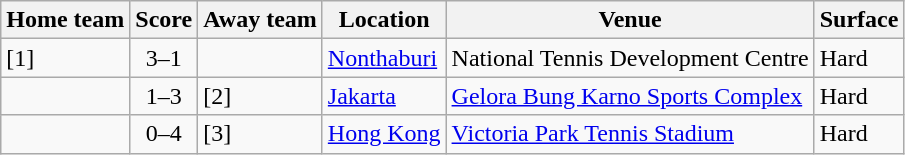<table class="wikitable">
<tr>
<th>Home team</th>
<th>Score</th>
<th>Away team</th>
<th>Location</th>
<th>Venue</th>
<th>Surface</th>
</tr>
<tr>
<td><strong></strong> [1]</td>
<td style="text-align:center;">3–1</td>
<td></td>
<td><a href='#'>Nonthaburi</a></td>
<td>National Tennis Development Centre</td>
<td>Hard</td>
</tr>
<tr>
<td></td>
<td style="text-align:center;">1–3</td>
<td><strong></strong> [2]</td>
<td><a href='#'>Jakarta</a></td>
<td><a href='#'>Gelora Bung Karno Sports Complex</a></td>
<td>Hard</td>
</tr>
<tr>
<td></td>
<td style="text-align:center;">0–4</td>
<td><strong></strong> [3]</td>
<td><a href='#'>Hong Kong</a></td>
<td><a href='#'>Victoria Park Tennis Stadium</a></td>
<td>Hard</td>
</tr>
</table>
